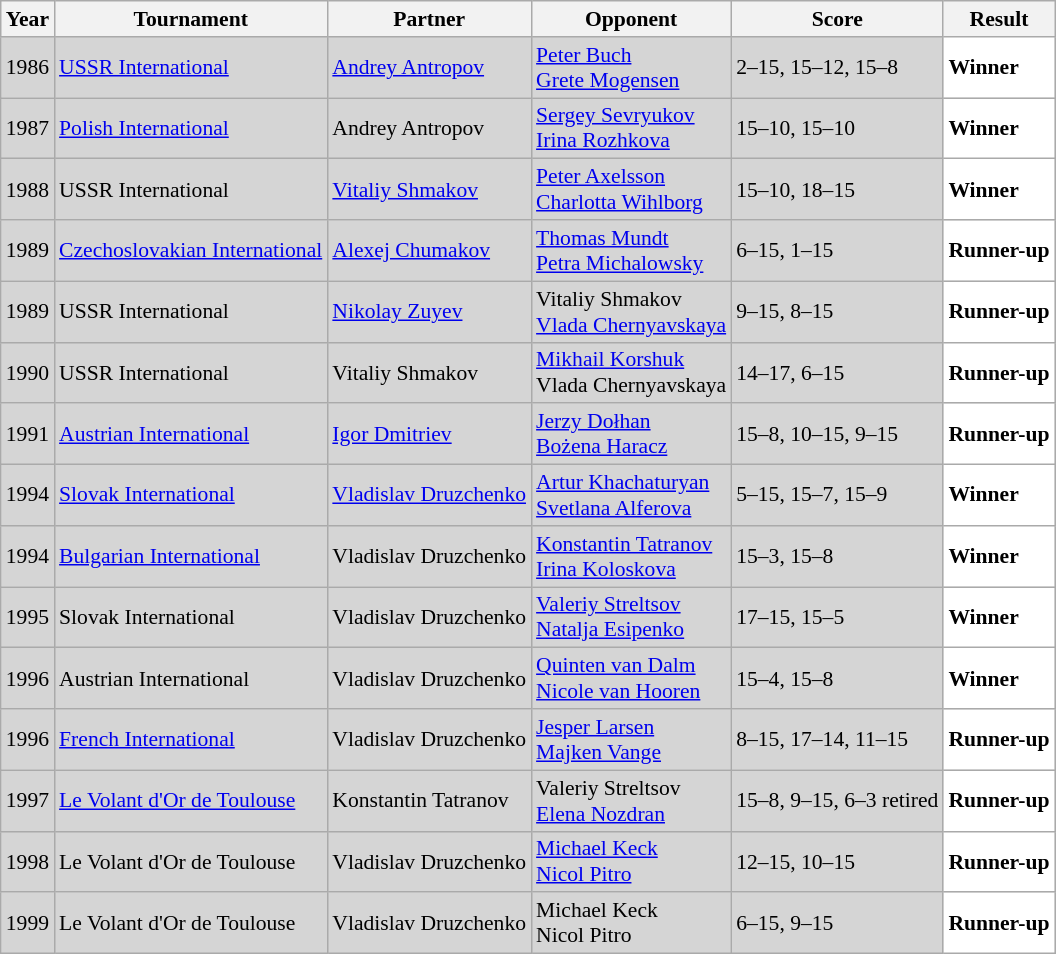<table class="sortable wikitable" style="font-size: 90%;">
<tr>
<th>Year</th>
<th>Tournament</th>
<th>Partner</th>
<th>Opponent</th>
<th>Score</th>
<th>Result</th>
</tr>
<tr style="background:#D5D5D5">
<td align="center">1986</td>
<td align="left"><a href='#'>USSR International</a></td>
<td align="left"> <a href='#'>Andrey Antropov</a></td>
<td align="left"> <a href='#'>Peter Buch</a> <br>  <a href='#'>Grete Mogensen</a></td>
<td align="left">2–15, 15–12, 15–8</td>
<td style="text-align:left; background:white"> <strong>Winner</strong></td>
</tr>
<tr style="background:#D5D5D5">
<td align="center">1987</td>
<td align="left"><a href='#'>Polish International</a></td>
<td align="left"> Andrey Antropov</td>
<td align="left"> <a href='#'>Sergey Sevryukov</a><br>  <a href='#'>Irina Rozhkova</a></td>
<td align="left">15–10, 15–10</td>
<td style="text-align:left; background:white"> <strong>Winner</strong></td>
</tr>
<tr style="background:#D5D5D5">
<td align="center">1988</td>
<td align="left">USSR International</td>
<td align="left"> <a href='#'>Vitaliy Shmakov</a></td>
<td align="left"> <a href='#'>Peter Axelsson</a> <br>  <a href='#'>Charlotta Wihlborg</a></td>
<td align="left">15–10, 18–15</td>
<td style="text-align:left; background:white"> <strong>Winner</strong></td>
</tr>
<tr style="background:#D5D5D5">
<td align="center">1989</td>
<td align="left"><a href='#'>Czechoslovakian International</a></td>
<td align="left"> <a href='#'>Alexej Chumakov</a></td>
<td align="left"> <a href='#'>Thomas Mundt</a> <br>  <a href='#'>Petra Michalowsky</a></td>
<td align="left">6–15, 1–15</td>
<td style="text-align:left; background:white"> <strong>Runner-up</strong></td>
</tr>
<tr style="background:#D5D5D5">
<td align="center">1989</td>
<td align="left">USSR International</td>
<td align="left"> <a href='#'>Nikolay Zuyev</a></td>
<td align="left"> Vitaliy Shmakov <br>  <a href='#'>Vlada Chernyavskaya</a></td>
<td align="left">9–15, 8–15</td>
<td style="text-align:left; background:white"> <strong>Runner-up</strong></td>
</tr>
<tr style="background:#D5D5D5">
<td align="center">1990</td>
<td align="left">USSR International</td>
<td align="left"> Vitaliy Shmakov</td>
<td align="left"> <a href='#'>Mikhail Korshuk</a> <br>  Vlada Chernyavskaya</td>
<td align="left">14–17, 6–15</td>
<td style="text-align:left; background:white"> <strong>Runner-up</strong></td>
</tr>
<tr style="background:#D5D5D5">
<td align="center">1991</td>
<td align="left"><a href='#'>Austrian International</a></td>
<td align="left"> <a href='#'>Igor Dmitriev</a></td>
<td align="left"> <a href='#'>Jerzy Dołhan</a> <br>  <a href='#'>Bożena Haracz</a></td>
<td align="left">15–8, 10–15, 9–15</td>
<td style="text-align:left; background:white"> <strong>Runner-up</strong></td>
</tr>
<tr style="background:#D5D5D5">
<td align="center">1994</td>
<td align="left"><a href='#'>Slovak International</a></td>
<td align="left"> <a href='#'>Vladislav Druzchenko</a></td>
<td align="left"> <a href='#'>Artur Khachaturyan</a> <br>  <a href='#'>Svetlana Alferova</a></td>
<td align="left">5–15, 15–7, 15–9</td>
<td style="text-align:left; background:white"> <strong>Winner</strong></td>
</tr>
<tr style="background:#D5D5D5">
<td align="center">1994</td>
<td align="left"><a href='#'>Bulgarian International</a></td>
<td align="left"> Vladislav Druzchenko</td>
<td align="left"> <a href='#'>Konstantin Tatranov</a> <br>  <a href='#'>Irina Koloskova</a></td>
<td align="left">15–3, 15–8</td>
<td style="text-align:left; background:white"> <strong>Winner</strong></td>
</tr>
<tr style="background:#D5D5D5">
<td align="center">1995</td>
<td align="left">Slovak International</td>
<td align="left"> Vladislav Druzchenko</td>
<td align="left"> <a href='#'>Valeriy Streltsov</a> <br>  <a href='#'>Natalja Esipenko</a></td>
<td align="left">17–15, 15–5</td>
<td style="text-align:left; background:white"> <strong>Winner</strong></td>
</tr>
<tr style="background:#D5D5D5">
<td align="center">1996</td>
<td align="left">Austrian International</td>
<td align="left"> Vladislav Druzchenko</td>
<td align="left"> <a href='#'>Quinten van Dalm</a> <br>  <a href='#'>Nicole van Hooren</a></td>
<td align="left">15–4, 15–8</td>
<td style="text-align:left; background:white"> <strong>Winner</strong></td>
</tr>
<tr style="background:#D5D5D5">
<td align="center">1996</td>
<td align="left"><a href='#'>French International</a></td>
<td align="left"> Vladislav Druzchenko</td>
<td align="left"> <a href='#'>Jesper Larsen</a> <br>  <a href='#'>Majken Vange</a></td>
<td align="left">8–15, 17–14, 11–15</td>
<td style="text-align:left; background:white"> <strong>Runner-up</strong></td>
</tr>
<tr style="background:#D5D5D5">
<td align="center">1997</td>
<td align="left"><a href='#'>Le Volant d'Or de Toulouse</a></td>
<td align="left"> Konstantin Tatranov</td>
<td align="left"> Valeriy Streltsov <br>  <a href='#'>Elena Nozdran</a></td>
<td align="left">15–8, 9–15, 6–3 retired</td>
<td style="text-align:left; background:white"> <strong>Runner-up</strong></td>
</tr>
<tr style="background:#D5D5D5">
<td align="center">1998</td>
<td align="left">Le Volant d'Or de Toulouse</td>
<td align="left"> Vladislav Druzchenko</td>
<td align="left"> <a href='#'>Michael Keck</a> <br>  <a href='#'>Nicol Pitro</a></td>
<td align="left">12–15, 10–15</td>
<td style="text-align:left; background:white"> <strong>Runner-up</strong></td>
</tr>
<tr style="background:#D5D5D5">
<td align="center">1999</td>
<td align="left">Le Volant d'Or de Toulouse</td>
<td align="left"> Vladislav Druzchenko</td>
<td align="left"> Michael Keck <br>  Nicol Pitro</td>
<td align="left">6–15, 9–15</td>
<td style="text-align:left; background:white"> <strong>Runner-up</strong></td>
</tr>
</table>
